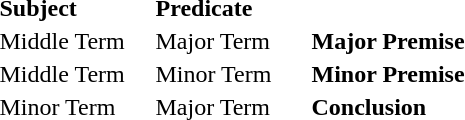<table>
<tr>
<th width=100 style=text-align:left>Subject</th>
<th width=100 style=text-align:left>Predicate</th>
<th width=120></th>
</tr>
<tr>
<td>Middle Term</td>
<td>Major Term</td>
<th style=text-align:left>Major Premise</th>
</tr>
<tr>
<td>Middle Term</td>
<td>Minor Term</td>
<th style=text-align:left>Minor Premise</th>
</tr>
<tr>
<td>Minor Term</td>
<td>Major Term</td>
<th style=text-align:left>Conclusion</th>
</tr>
</table>
